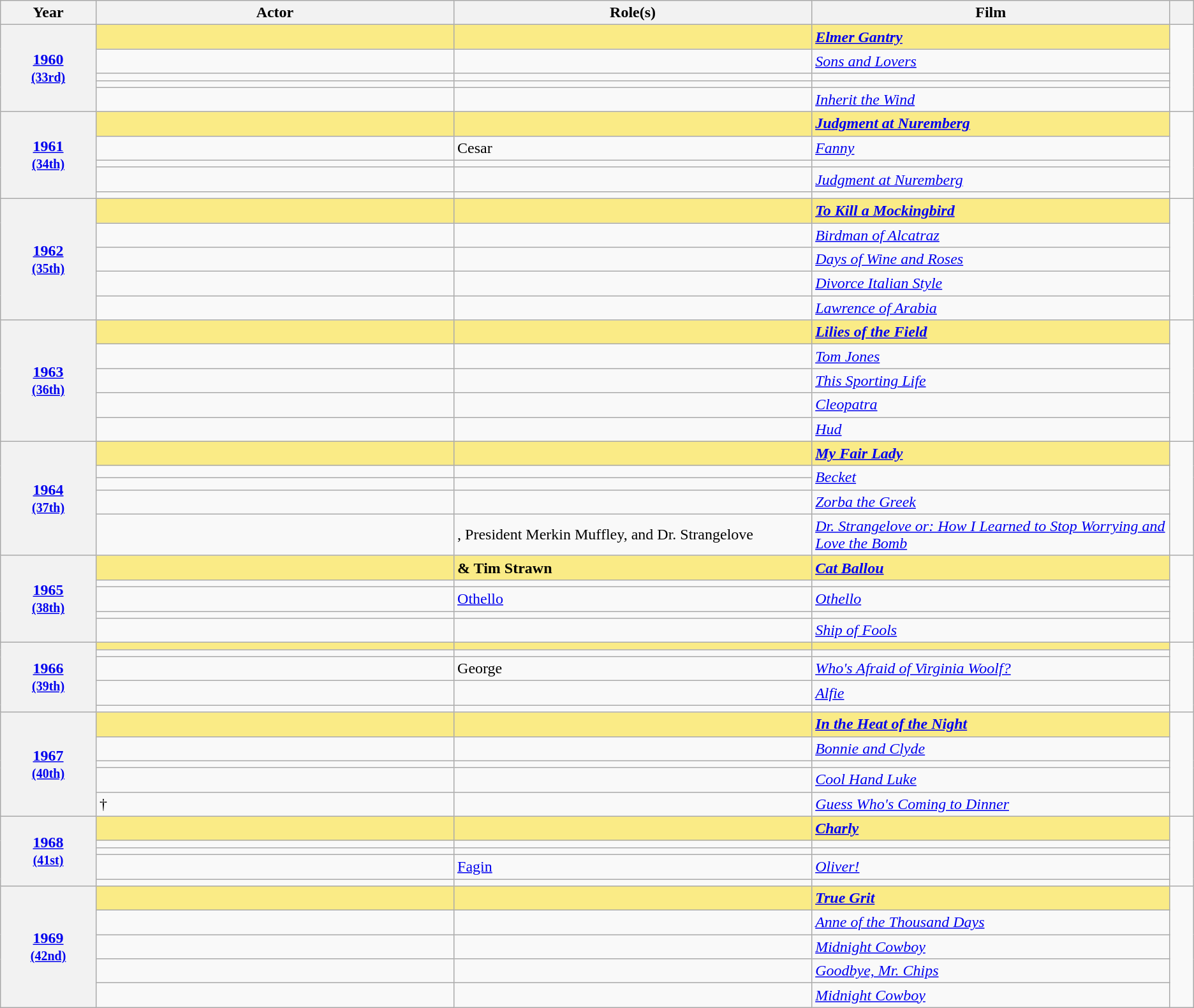<table class="wikitable sortable">
<tr>
<th scope="col" style="width:8%;">Year</th>
<th scope="col" style="width:30%;">Actor</th>
<th scope="col" style="width:30%;">Role(s)</th>
<th scope="col" style="width:30%;">Film</th>
<th scope="col" style="width:2%;" class="unsortable"></th>
</tr>
<tr>
<th scope="row" rowspan=5 style="text-align:center"><a href='#'>1960</a> <br><small><a href='#'>(33rd)</a> </small></th>
<td style="background:#FAEB86;"><strong> </strong></td>
<td style="background:#FAEB86;"><strong></strong></td>
<td style="background:#FAEB86;"><strong><em><a href='#'>Elmer Gantry</a></em></strong></td>
<td rowspan=5></td>
</tr>
<tr>
<td></td>
<td></td>
<td><em><a href='#'>Sons and Lovers</a></em></td>
</tr>
<tr>
<td></td>
<td></td>
<td></td>
</tr>
<tr>
<td></td>
<td></td>
<td></td>
</tr>
<tr>
<td></td>
<td></td>
<td><em><a href='#'>Inherit the Wind</a></em></td>
</tr>
<tr>
<th scope="row" rowspan=5 style="text-align:center"><a href='#'>1961</a> <br><small><a href='#'>(34th)</a> </small></th>
<td style="background:#FAEB86;"><strong> </strong></td>
<td style="background:#FAEB86;"><strong></strong></td>
<td style="background:#FAEB86;"><strong><em><a href='#'>Judgment at Nuremberg</a></em></strong></td>
<td rowspan=5></td>
</tr>
<tr>
<td></td>
<td>Cesar</td>
<td><em><a href='#'>Fanny</a></em></td>
</tr>
<tr>
<td></td>
<td></td>
<td></td>
</tr>
<tr>
<td></td>
<td></td>
<td><em><a href='#'>Judgment at Nuremberg</a></em></td>
</tr>
<tr>
<td></td>
<td></td>
<td></td>
</tr>
<tr>
<th scope="row" rowspan=5 style="text-align:center"><a href='#'>1962</a> <br><small><a href='#'>(35th)</a> </small></th>
<td style="background:#FAEB86;"><strong> </strong></td>
<td style="background:#FAEB86;"><strong></strong></td>
<td style="background:#FAEB86;"><strong><em><a href='#'>To Kill a Mockingbird</a></em></strong></td>
<td rowspan=5></td>
</tr>
<tr>
<td></td>
<td></td>
<td><em><a href='#'>Birdman of Alcatraz</a></em></td>
</tr>
<tr>
<td></td>
<td></td>
<td><em><a href='#'>Days of Wine and Roses</a></em></td>
</tr>
<tr>
<td></td>
<td></td>
<td><em><a href='#'>Divorce Italian Style</a></em></td>
</tr>
<tr>
<td></td>
<td></td>
<td><em><a href='#'>Lawrence of Arabia</a></em></td>
</tr>
<tr>
<th scope="row" rowspan=5 style="text-align:center"><a href='#'>1963</a> <br><small><a href='#'>(36th)</a> </small></th>
<td style="background:#FAEB86;"><strong> </strong></td>
<td style="background:#FAEB86;"><strong></strong></td>
<td style="background:#FAEB86;"><strong><em><a href='#'>Lilies of the Field</a></em></strong></td>
<td rowspan=5></td>
</tr>
<tr>
<td></td>
<td></td>
<td><em><a href='#'>Tom Jones</a></em></td>
</tr>
<tr>
<td></td>
<td></td>
<td><em><a href='#'>This Sporting Life</a></em></td>
</tr>
<tr>
<td></td>
<td></td>
<td><em><a href='#'>Cleopatra</a></em></td>
</tr>
<tr>
<td></td>
<td></td>
<td><em><a href='#'>Hud</a></em></td>
</tr>
<tr>
<th scope="row" rowspan=5 style="text-align:center"><a href='#'>1964</a> <br><small><a href='#'>(37th)</a> </small></th>
<td style="background:#FAEB86;"><strong> </strong></td>
<td style="background:#FAEB86;"><strong></strong></td>
<td style="background:#FAEB86;"><strong><em><a href='#'>My Fair Lady</a></em></strong></td>
<td rowspan=5></td>
</tr>
<tr>
<td></td>
<td></td>
<td rowspan=2><em><a href='#'>Becket</a></em></td>
</tr>
<tr>
<td></td>
<td></td>
</tr>
<tr>
<td></td>
<td></td>
<td><em><a href='#'>Zorba the Greek</a></em></td>
</tr>
<tr>
<td></td>
<td>, President Merkin Muffley, and Dr. Strangelove</td>
<td><em><a href='#'>Dr. Strangelove or: How I Learned to Stop Worrying and Love the Bomb</a></em></td>
</tr>
<tr>
<th scope="row" rowspan=5 style="text-align:center"><a href='#'>1965</a> <br><small><a href='#'>(38th)</a> </small></th>
<td style="background:#FAEB86;"><strong> </strong></td>
<td style="background:#FAEB86;"><strong> & Tim Strawn</strong></td>
<td style="background:#FAEB86;"><strong><em><a href='#'>Cat Ballou</a></em></strong></td>
<td rowspan=5></td>
</tr>
<tr>
<td></td>
<td></td>
<td></td>
</tr>
<tr>
<td></td>
<td><a href='#'>Othello</a></td>
<td><em><a href='#'>Othello</a></em></td>
</tr>
<tr>
<td></td>
<td></td>
<td></td>
</tr>
<tr>
<td></td>
<td></td>
<td><em><a href='#'>Ship of Fools</a></em></td>
</tr>
<tr>
<th scope="row" rowspan=5 style="text-align:center"><a href='#'>1966</a> <br><small><a href='#'>(39th)</a> </small></th>
<td style="background:#FAEB86;"><strong> </strong></td>
<td style="background:#FAEB86;"><strong></strong></td>
<td style="background:#FAEB86;"><strong></strong></td>
<td rowspan=5></td>
</tr>
<tr>
<td></td>
<td></td>
<td></td>
</tr>
<tr>
<td></td>
<td>George</td>
<td><em><a href='#'>Who's Afraid of Virginia Woolf?</a></em></td>
</tr>
<tr>
<td></td>
<td></td>
<td><em><a href='#'>Alfie</a></em></td>
</tr>
<tr>
<td></td>
<td></td>
<td></td>
</tr>
<tr>
<th scope="row" rowspan=5 style="text-align:center"><a href='#'>1967</a> <br><small><a href='#'>(40th)</a> </small></th>
<td style="background:#FAEB86;"><strong> </strong></td>
<td style="background:#FAEB86;"><strong></strong></td>
<td style="background:#FAEB86;"><strong><em><a href='#'>In the Heat of the Night</a></em></strong></td>
<td rowspan=5></td>
</tr>
<tr>
<td></td>
<td></td>
<td><em><a href='#'>Bonnie and Clyde</a></em></td>
</tr>
<tr>
<td></td>
<td></td>
<td></td>
</tr>
<tr>
<td></td>
<td></td>
<td><em><a href='#'>Cool Hand Luke</a></em></td>
</tr>
<tr>
<td> †</td>
<td></td>
<td><em><a href='#'>Guess Who's Coming to Dinner</a></em></td>
</tr>
<tr>
<th scope="row" rowspan=5 style="text-align:center"><a href='#'>1968</a> <br><small><a href='#'>(41st)</a> </small></th>
<td style="background:#FAEB86;"><strong> </strong></td>
<td style="background:#FAEB86;"><strong></strong></td>
<td style="background:#FAEB86;"><strong><em><a href='#'>Charly</a></em></strong></td>
<td rowspan=5></td>
</tr>
<tr>
<td></td>
<td></td>
<td></td>
</tr>
<tr>
<td></td>
<td></td>
<td></td>
</tr>
<tr>
<td></td>
<td><a href='#'>Fagin</a></td>
<td><em><a href='#'>Oliver!</a></em></td>
</tr>
<tr>
<td></td>
<td></td>
<td></td>
</tr>
<tr>
<th scope="row" rowspan=5 style="text-align:center"><a href='#'>1969</a> <br><small><a href='#'>(42nd)</a> </small></th>
<td style="background:#FAEB86;"><strong> </strong></td>
<td style="background:#FAEB86;"><strong></strong></td>
<td style="background:#FAEB86;"><strong><em><a href='#'>True Grit</a></em></strong></td>
<td rowspan=5></td>
</tr>
<tr>
<td></td>
<td></td>
<td><em><a href='#'>Anne of the Thousand Days</a></em></td>
</tr>
<tr>
<td></td>
<td></td>
<td><em><a href='#'>Midnight Cowboy</a></em></td>
</tr>
<tr>
<td></td>
<td></td>
<td><em><a href='#'>Goodbye, Mr. Chips</a></em></td>
</tr>
<tr>
<td></td>
<td></td>
<td><em><a href='#'>Midnight Cowboy</a></em></td>
</tr>
</table>
